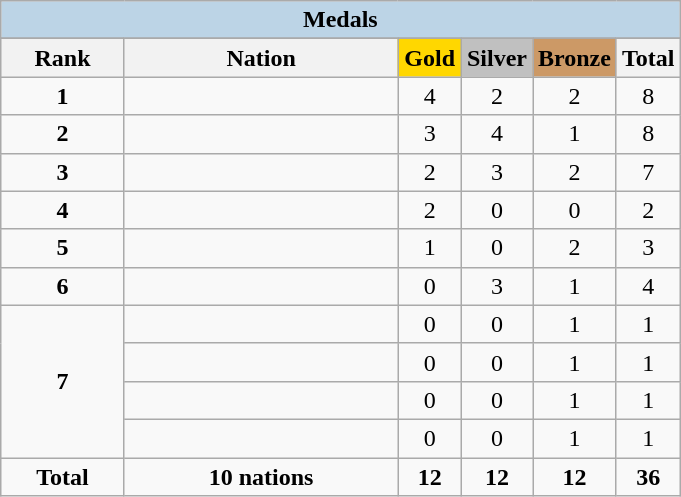<table class="wikitable" style="text-align:center">
<tr>
<td colspan="6" style="background:#BCD4E6"><strong>Medals</strong></td>
</tr>
<tr>
</tr>
<tr style="background-color:#EDEDED;">
<th width="75px" class="hintergrundfarbe5">Rank</th>
<th width="175px" class="hintergrundfarbe6">Nation</th>
<th style="background:    gold; width:35px ">Gold</th>
<th style="background:  silver; width:35px ">Silver</th>
<th style="background: #CC9966; width:35px ">Bronze</th>
<th width="35px">Total</th>
</tr>
<tr>
<td><strong>1</strong></td>
<td align=left></td>
<td>4</td>
<td>2</td>
<td>2</td>
<td>8</td>
</tr>
<tr>
<td><strong>2</strong></td>
<td align=left></td>
<td>3</td>
<td>4</td>
<td>1</td>
<td>8</td>
</tr>
<tr>
<td><strong>3</strong></td>
<td align=left></td>
<td>2</td>
<td>3</td>
<td>2</td>
<td>7</td>
</tr>
<tr>
<td><strong>4</strong></td>
<td align=left></td>
<td>2</td>
<td>0</td>
<td>0</td>
<td>2</td>
</tr>
<tr>
<td><strong>5</strong></td>
<td align=left></td>
<td>1</td>
<td>0</td>
<td>2</td>
<td>3</td>
</tr>
<tr>
<td><strong>6</strong></td>
<td align=left></td>
<td>0</td>
<td>3</td>
<td>1</td>
<td>4</td>
</tr>
<tr>
<td rowspan=4><strong>7</strong></td>
<td align=left></td>
<td>0</td>
<td>0</td>
<td>1</td>
<td>1</td>
</tr>
<tr>
<td align=left></td>
<td>0</td>
<td>0</td>
<td>1</td>
<td>1</td>
</tr>
<tr>
<td align=left></td>
<td>0</td>
<td>0</td>
<td>1</td>
<td>1</td>
</tr>
<tr>
<td align=left></td>
<td>0</td>
<td>0</td>
<td>1</td>
<td>1</td>
</tr>
<tr>
<td><strong>Total</strong></td>
<td><strong>10 nations</strong></td>
<td><strong>12</strong></td>
<td><strong>12</strong></td>
<td><strong>12</strong></td>
<td><strong>36</strong></td>
</tr>
</table>
